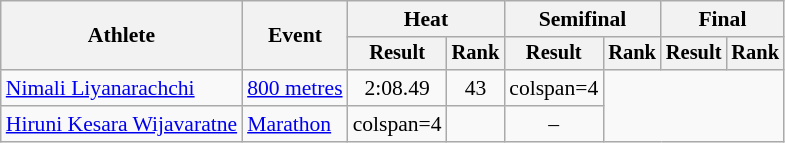<table class="wikitable" style="font-size:90%">
<tr>
<th rowspan="2">Athlete</th>
<th rowspan="2">Event</th>
<th colspan="2">Heat</th>
<th colspan="2">Semifinal</th>
<th colspan="2">Final</th>
</tr>
<tr style="font-size:95%">
<th>Result</th>
<th>Rank</th>
<th>Result</th>
<th>Rank</th>
<th>Result</th>
<th>Rank</th>
</tr>
<tr style=text-align:center>
<td style=text-align:left><a href='#'>Nimali Liyanarachchi</a></td>
<td style=text-align:left><a href='#'>800 metres</a></td>
<td>2:08.49</td>
<td>43</td>
<td>colspan=4 </td>
</tr>
<tr style=text-align:center>
<td style=text-align:left><a href='#'>Hiruni Kesara Wijavaratne</a></td>
<td style=text-align:left><a href='#'>Marathon</a></td>
<td>colspan=4 </td>
<td></td>
<td>–</td>
</tr>
</table>
